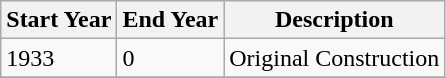<table class="wikitable">
<tr>
<th>Start Year</th>
<th>End Year</th>
<th>Description</th>
</tr>
<tr>
<td>1933</td>
<td>0</td>
<td>Original Construction</td>
</tr>
<tr>
</tr>
</table>
